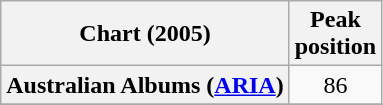<table class="wikitable sortable plainrowheaders" style="text-align:center">
<tr>
<th scope="col">Chart (2005)</th>
<th scope="col">Peak<br>position</th>
</tr>
<tr>
<th scope="row">Australian Albums (<a href='#'>ARIA</a>)</th>
<td>86</td>
</tr>
<tr>
</tr>
<tr>
</tr>
<tr>
</tr>
<tr>
</tr>
<tr>
</tr>
<tr>
</tr>
</table>
